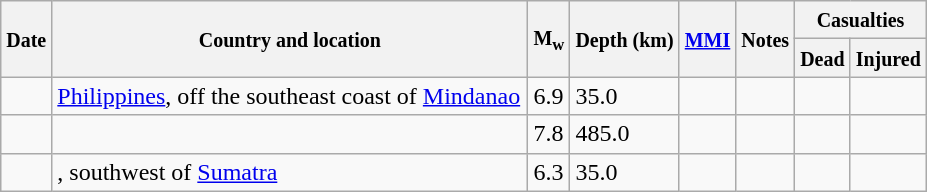<table class="wikitable sortable sort-under" style="border:1px black; margin-left:1em;">
<tr>
<th rowspan="2"><small>Date</small></th>
<th rowspan="2" style="width: 310px"><small>Country and location</small></th>
<th rowspan="2"><small>M<sub>w</sub></small></th>
<th rowspan="2"><small>Depth (km)</small></th>
<th rowspan="2"><small><a href='#'>MMI</a></small></th>
<th rowspan="2" class="unsortable"><small>Notes</small></th>
<th colspan="2"><small>Casualties</small></th>
</tr>
<tr>
<th><small>Dead</small></th>
<th><small>Injured</small></th>
</tr>
<tr>
<td></td>
<td> <a href='#'>Philippines</a>, off the southeast coast of <a href='#'>Mindanao</a></td>
<td>6.9</td>
<td>35.0</td>
<td></td>
<td></td>
<td></td>
<td></td>
</tr>
<tr>
<td></td>
<td></td>
<td>7.8</td>
<td>485.0</td>
<td></td>
<td></td>
<td></td>
<td></td>
</tr>
<tr>
<td></td>
<td>, southwest of <a href='#'>Sumatra</a></td>
<td>6.3</td>
<td>35.0</td>
<td></td>
<td></td>
<td></td>
<td></td>
</tr>
</table>
